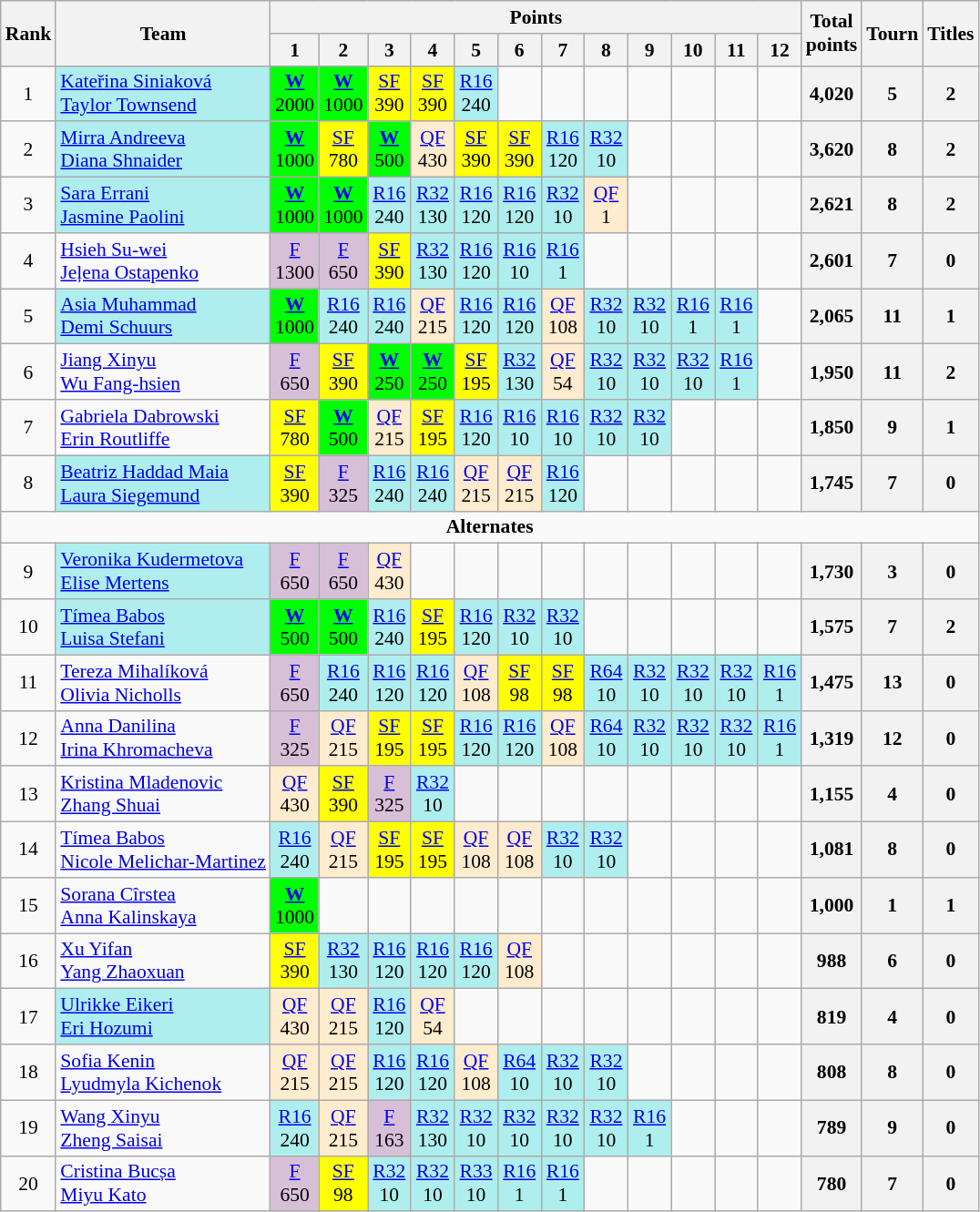<table class="wikitable nowrap" style=font-size:90%;text-align:center>
<tr>
<th rowspan=2>Rank</th>
<th rowspan=2>Team</th>
<th colspan=12>Points</th>
<th rowspan=2>Total<br>points</th>
<th rowspan=2>Tourn</th>
<th rowspan=2>Titles</th>
</tr>
<tr>
<th width=25>1</th>
<th width=25>2</th>
<th width=25>3</th>
<th width=25>4</th>
<th width=25>5</th>
<th width=25>6</th>
<th width=25>7</th>
<th width=25>8</th>
<th width=25>9</th>
<th width=25>10</th>
<th width=25>11</th>
<th width=25>12</th>
</tr>
<tr>
<td>1</td>
<td align=left bgcolor=afeeee> <a href='#'>Kateřina Siniaková</a> <br> <a href='#'>Taylor Townsend</a></td>
<td bgcolor=lime><strong><a href='#'>W</a></strong><br>2000</td>
<td bgcolor=lime><strong><a href='#'>W</a></strong><br>1000</td>
<td bgcolor=yellow><a href='#'>SF</a><br>390</td>
<td bgcolor=yellow><a href='#'>SF</a><br>390</td>
<td bgcolor=afeeee><a href='#'>R16</a><br>240</td>
<td></td>
<td></td>
<td></td>
<td></td>
<td></td>
<td></td>
<td></td>
<th>4,020</th>
<th>5</th>
<th>2</th>
</tr>
<tr>
<td>2</td>
<td align=left bgcolor=afeeee> <a href='#'>Mirra Andreeva</a> <br> <a href='#'>Diana Shnaider</a></td>
<td bgcolor=lime><strong><a href='#'>W</a></strong><br>1000</td>
<td bgcolor=yellow><a href='#'>SF</a><br>780</td>
<td bgcolor=lime><strong><a href='#'>W</a></strong><br>500</td>
<td bgcolor=ffebcd><a href='#'>QF</a><br>430</td>
<td bgcolor=yellow><a href='#'>SF</a><br>390</td>
<td bgcolor=yellow><a href='#'>SF</a><br>390</td>
<td bgcolor=afeeee><a href='#'>R16</a><br>120</td>
<td bgcolor=afeeee><a href='#'>R32</a><br>10</td>
<td></td>
<td></td>
<td></td>
<td></td>
<th>3,620</th>
<th>8</th>
<th>2</th>
</tr>
<tr>
<td>3</td>
<td align=left bgcolor=afeeee> <a href='#'>Sara Errani</a> <br> <a href='#'>Jasmine Paolini</a></td>
<td bgcolor=lime><strong><a href='#'>W</a></strong><br>1000</td>
<td bgcolor=lime><strong><a href='#'>W</a></strong><br>1000</td>
<td bgcolor=afeeee><a href='#'>R16</a><br>240</td>
<td bgcolor=afeeee><a href='#'>R32</a><br>130</td>
<td bgcolor=afeeee><a href='#'>R16</a><br>120</td>
<td bgcolor=afeeee><a href='#'>R16</a><br>120</td>
<td bgcolor=afeeee><a href='#'>R32</a><br>10</td>
<td bgcolor=ffebcd><a href='#'>QF</a><br>1</td>
<td></td>
<td></td>
<td></td>
<td></td>
<th>2,621</th>
<th>8</th>
<th>2</th>
</tr>
<tr>
<td>4</td>
<td align=left> <a href='#'>Hsieh Su-wei</a> <br> <a href='#'>Jeļena Ostapenko</a></td>
<td bgcolor=thistle><a href='#'>F</a><br>1300</td>
<td bgcolor=thistle><a href='#'>F</a><br>650</td>
<td bgcolor=yellow><a href='#'>SF</a><br>390</td>
<td bgcolor=afeeee><a href='#'>R32</a><br>130</td>
<td bgcolor=afeeee><a href='#'>R16</a><br>120</td>
<td bgcolor=afeeee><a href='#'>R16</a><br>10</td>
<td bgcolor=afeeee><a href='#'>R16</a><br>1</td>
<td></td>
<td></td>
<td></td>
<td></td>
<td></td>
<th>2,601</th>
<th>7</th>
<th>0</th>
</tr>
<tr>
<td>5</td>
<td align=left bgcolor=afeeee> <a href='#'>Asia Muhammad</a> <br> <a href='#'>Demi Schuurs</a></td>
<td bgcolor=lime><strong><a href='#'>W</a></strong><br>1000</td>
<td bgcolor=afeeee><a href='#'>R16</a><br>240</td>
<td bgcolor=afeeee><a href='#'>R16</a><br>240</td>
<td bgcolor=ffebcd><a href='#'>QF</a><br>215</td>
<td bgcolor=afeeee><a href='#'>R16</a><br>120</td>
<td bgcolor=afeeee><a href='#'>R16</a><br>120</td>
<td bgcolor=ffebcd><a href='#'>QF</a><br>108</td>
<td bgcolor=afeeee><a href='#'>R32</a><br>10</td>
<td bgcolor=afeeee><a href='#'>R32</a><br>10</td>
<td bgcolor=afeeee><a href='#'>R16</a><br>1</td>
<td bgcolor=afeeee><a href='#'>R16</a><br>1</td>
<td></td>
<th>2,065</th>
<th>11</th>
<th>1</th>
</tr>
<tr>
<td>6</td>
<td align=left> <a href='#'>Jiang Xinyu</a> <br> <a href='#'>Wu Fang-hsien</a></td>
<td bgcolor=thistle><a href='#'>F</a><br>650</td>
<td bgcolor=yellow><a href='#'>SF</a><br>390</td>
<td bgcolor=lime><strong><a href='#'>W</a></strong><br>250</td>
<td bgcolor=lime><strong><a href='#'>W</a></strong><br>250</td>
<td bgcolor=yellow><a href='#'>SF</a><br>195</td>
<td bgcolor=afeeee><a href='#'>R32</a><br>130</td>
<td bgcolor=ffebcd><a href='#'>QF</a><br>54</td>
<td bgcolor=afeeee><a href='#'>R32</a><br>10</td>
<td bgcolor=afeeee><a href='#'>R32</a><br>10</td>
<td bgcolor=afeeee><a href='#'>R32</a><br>10</td>
<td bgcolor=afeeee><a href='#'>R16</a><br>1</td>
<td></td>
<th>1,950</th>
<th>11</th>
<th>2</th>
</tr>
<tr>
<td>7</td>
<td align=left> <a href='#'>Gabriela Dabrowski</a> <br> <a href='#'>Erin Routliffe</a></td>
<td bgcolor=yellow><a href='#'>SF</a><br>780</td>
<td bgcolor=lime><strong><a href='#'>W</a></strong><br>500</td>
<td bgcolor=ffebcd><a href='#'>QF</a><br>215</td>
<td bgcolor=yellow><a href='#'>SF</a><br>195</td>
<td bgcolor=afeeee><a href='#'>R16</a><br>120</td>
<td bgcolor=afeeee><a href='#'>R16</a><br>10</td>
<td bgcolor=afeeee><a href='#'>R16</a><br>10</td>
<td bgcolor=afeeee><a href='#'>R32</a><br>10</td>
<td bgcolor=afeeee><a href='#'>R32</a><br>10</td>
<td></td>
<td></td>
<td></td>
<th>1,850</th>
<th>9</th>
<th>1</th>
</tr>
<tr>
<td>8</td>
<td align=left bgcolor=afeeee> <a href='#'>Beatriz Haddad Maia</a> <br> <a href='#'>Laura Siegemund</a></td>
<td bgcolor=yellow><a href='#'>SF</a><br>390</td>
<td bgcolor=thistle><a href='#'>F</a><br>325</td>
<td bgcolor=afeeee><a href='#'>R16</a><br>240</td>
<td bgcolor=afeeee><a href='#'>R16</a><br>240</td>
<td bgcolor=ffebcd><a href='#'>QF</a><br>215</td>
<td bgcolor=ffebcd><a href='#'>QF</a><br>215</td>
<td bgcolor=afeeee><a href='#'>R16</a><br>120</td>
<td></td>
<td></td>
<td></td>
<td></td>
<td></td>
<th>1,745</th>
<th>7</th>
<th>0</th>
</tr>
<tr>
<td colspan=17><strong>Alternates</strong></td>
</tr>
<tr>
<td>9</td>
<td align=left bgcolor=afeeee> <a href='#'>Veronika Kudermetova</a> <br> <a href='#'>Elise Mertens</a></td>
<td bgcolor=thistle><a href='#'>F</a><br>650</td>
<td bgcolor=thistle><a href='#'>F</a><br>650</td>
<td bgcolor=ffebcd><a href='#'>QF</a><br>430</td>
<td></td>
<td></td>
<td></td>
<td></td>
<td></td>
<td></td>
<td></td>
<td></td>
<td></td>
<th>1,730</th>
<th>3</th>
<th>0</th>
</tr>
<tr>
<td>10</td>
<td align=left bgcolor=afeeee> <a href='#'>Tímea Babos</a> <br> <a href='#'>Luisa Stefani</a></td>
<td bgcolor=lime><strong><a href='#'>W</a></strong><br>500</td>
<td bgcolor=lime><strong><a href='#'>W</a></strong><br>500</td>
<td bgcolor=afeeee><a href='#'>R16</a><br>240</td>
<td bgcolor=yellow><a href='#'>SF</a><br>195</td>
<td bgcolor=afeeee><a href='#'>R16</a><br>120</td>
<td bgcolor=afeeee><a href='#'>R32</a><br>10</td>
<td bgcolor=afeeee><a href='#'>R32</a><br>10</td>
<td></td>
<td></td>
<td></td>
<td></td>
<td></td>
<th>1,575</th>
<th>7</th>
<th>2</th>
</tr>
<tr>
<td>11</td>
<td align=left> <a href='#'>Tereza Mihalíková</a> <br> <a href='#'>Olivia Nicholls</a></td>
<td bgcolor=thistle><a href='#'>F</a><br>650</td>
<td bgcolor=afeeee><a href='#'>R16</a><br>240</td>
<td bgcolor=afeeee><a href='#'>R16</a><br>120</td>
<td bgcolor=afeeee><a href='#'>R16</a><br>120</td>
<td bgcolor=ffebcd><a href='#'>QF</a><br>108</td>
<td bgcolor=yellow><a href='#'>SF</a><br>98</td>
<td bgcolor=yellow><a href='#'>SF</a><br>98</td>
<td bgcolor=afeeee><a href='#'>R64</a><br>10</td>
<td bgcolor=afeeee><a href='#'>R32</a><br>10</td>
<td bgcolor=afeeee><a href='#'>R32</a><br>10</td>
<td bgcolor=afeeee><a href='#'>R32</a><br>10</td>
<td bgcolor=afeeee><a href='#'>R16</a><br>1</td>
<th>1,475</th>
<th>13</th>
<th>0</th>
</tr>
<tr>
<td>12</td>
<td align=left> <a href='#'>Anna Danilina</a> <br> <a href='#'>Irina Khromacheva</a></td>
<td bgcolor=thistle><a href='#'>F</a><br>325</td>
<td bgcolor=ffebcd><a href='#'>QF</a><br>215</td>
<td bgcolor=yellow><a href='#'>SF</a><br>195</td>
<td bgcolor=yellow><a href='#'>SF</a><br>195</td>
<td bgcolor=afeeee><a href='#'>R16</a><br>120</td>
<td bgcolor=afeeee><a href='#'>R16</a><br>120</td>
<td bgcolor=ffebcd><a href='#'>QF</a><br>108</td>
<td bgcolor=afeeee><a href='#'>R64</a><br>10</td>
<td bgcolor=afeeee><a href='#'>R32</a><br>10</td>
<td bgcolor=afeeee><a href='#'>R32</a><br>10</td>
<td bgcolor=afeeee><a href='#'>R32</a><br>10</td>
<td bgcolor=afeeee><a href='#'>R16</a><br>1</td>
<th>1,319</th>
<th>12</th>
<th>0</th>
</tr>
<tr>
<td>13</td>
<td align=left> <a href='#'>Kristina Mladenovic</a> <br> <a href='#'>Zhang Shuai</a></td>
<td bgcolor=ffebcd><a href='#'>QF</a><br>430</td>
<td bgcolor=yellow><a href='#'>SF</a><br>390</td>
<td bgcolor=thistle><a href='#'>F</a><br>325</td>
<td bgcolor=afeeee><a href='#'>R32</a><br>10</td>
<td></td>
<td></td>
<td></td>
<td></td>
<td></td>
<td></td>
<td></td>
<td></td>
<th>1,155</th>
<th>4</th>
<th>0</th>
</tr>
<tr>
<td>14</td>
<td align=left> <a href='#'>Tímea Babos</a> <br> <a href='#'>Nicole Melichar-Martinez</a></td>
<td bgcolor=afeeee><a href='#'>R16</a><br>240</td>
<td bgcolor=ffebcd><a href='#'>QF</a><br>215</td>
<td bgcolor=yellow><a href='#'>SF</a><br>195</td>
<td bgcolor=yellow><a href='#'>SF</a><br>195</td>
<td bgcolor=ffebcd><a href='#'>QF</a><br>108</td>
<td bgcolor=ffebcd><a href='#'>QF</a><br>108</td>
<td bgcolor=afeeee><a href='#'>R32</a><br>10</td>
<td bgcolor=afeeee><a href='#'>R32</a><br>10</td>
<td></td>
<td></td>
<td></td>
<td></td>
<th>1,081</th>
<th>8</th>
<th>0</th>
</tr>
<tr>
<td>15</td>
<td align=left> <a href='#'>Sorana Cîrstea</a> <br> <a href='#'>Anna Kalinskaya</a></td>
<td bgcolor=lime><strong><a href='#'>W</a></strong><br>1000</td>
<td></td>
<td></td>
<td></td>
<td></td>
<td></td>
<td></td>
<td></td>
<td></td>
<td></td>
<td></td>
<td></td>
<th>1,000</th>
<th>1</th>
<th>1</th>
</tr>
<tr>
<td>16</td>
<td align=left> <a href='#'>Xu Yifan</a> <br> <a href='#'>Yang Zhaoxuan</a></td>
<td bgcolor=yellow><a href='#'>SF</a><br>390</td>
<td bgcolor=afeeee><a href='#'>R32</a><br>130</td>
<td bgcolor=afeeee><a href='#'>R16</a><br>120</td>
<td bgcolor=afeeee><a href='#'>R16</a><br>120</td>
<td bgcolor=afeeee><a href='#'>R16</a><br>120</td>
<td bgcolor=ffebcd><a href='#'>QF</a><br>108</td>
<td></td>
<td></td>
<td></td>
<td></td>
<td></td>
<td></td>
<th>988</th>
<th>6</th>
<th>0</th>
</tr>
<tr>
<td>17</td>
<td align=left bgcolor=afeeee> <a href='#'>Ulrikke Eikeri</a> <br> <a href='#'>Eri Hozumi</a></td>
<td bgcolor=ffebcd><a href='#'>QF</a><br>430</td>
<td bgcolor=ffebcd><a href='#'>QF</a><br>215</td>
<td bgcolor=afeeee><a href='#'>R16</a><br>120</td>
<td bgcolor=ffebcd><a href='#'>QF</a><br>54</td>
<td></td>
<td></td>
<td></td>
<td></td>
<td></td>
<td></td>
<td></td>
<td></td>
<th>819</th>
<th>4</th>
<th>0</th>
</tr>
<tr>
<td>18</td>
<td align=left> <a href='#'>Sofia Kenin</a> <br> <a href='#'>Lyudmyla Kichenok</a></td>
<td bgcolor=ffebcd><a href='#'>QF</a><br>215</td>
<td bgcolor=ffebcd><a href='#'>QF</a><br>215</td>
<td bgcolor=afeeee><a href='#'>R16</a><br>120</td>
<td bgcolor=afeeee><a href='#'>R16</a><br>120</td>
<td bgcolor=ffebcd><a href='#'>QF</a><br>108</td>
<td bgcolor=afeeee><a href='#'>R64</a><br>10</td>
<td bgcolor=afeeee><a href='#'>R32</a><br>10</td>
<td bgcolor=afeeee><a href='#'>R32</a><br>10</td>
<td></td>
<td></td>
<td></td>
<td></td>
<th>808</th>
<th>8</th>
<th>0</th>
</tr>
<tr>
<td>19</td>
<td align=left> <a href='#'>Wang Xinyu</a> <br> <a href='#'>Zheng Saisai</a></td>
<td bgcolor=afeeee><a href='#'>R16</a><br>240</td>
<td bgcolor=ffebcd><a href='#'>QF</a><br>215</td>
<td bgcolor=thistle><a href='#'>F</a><br>163</td>
<td bgcolor=afeeee><a href='#'>R32</a><br>130</td>
<td bgcolor=afeeee><a href='#'>R32</a><br>10</td>
<td bgcolor=afeeee><a href='#'>R32</a><br>10</td>
<td bgcolor=afeeee><a href='#'>R32</a><br>10</td>
<td bgcolor=afeeee><a href='#'>R32</a><br>10</td>
<td bgcolor=afeeee><a href='#'>R16</a><br>1</td>
<td></td>
<td></td>
<td></td>
<th>789</th>
<th>9</th>
<th>0</th>
</tr>
<tr>
<td>20</td>
<td align=left> <a href='#'>Cristina Bucșa</a> <br> <a href='#'>Miyu Kato</a></td>
<td bgcolor=thistle><a href='#'>F</a><br>650</td>
<td bgcolor=yellow><a href='#'>SF</a><br>98</td>
<td bgcolor=afeeee><a href='#'>R32</a><br>10</td>
<td bgcolor=afeeee><a href='#'>R32</a><br>10</td>
<td bgcolor=afeeee><a href='#'>R33</a><br>10</td>
<td bgcolor=afeeee><a href='#'>R16</a><br>1</td>
<td bgcolor=afeeee><a href='#'>R16</a><br>1</td>
<td></td>
<td></td>
<td></td>
<td></td>
<td></td>
<th>780</th>
<th>7</th>
<th>0</th>
</tr>
</table>
